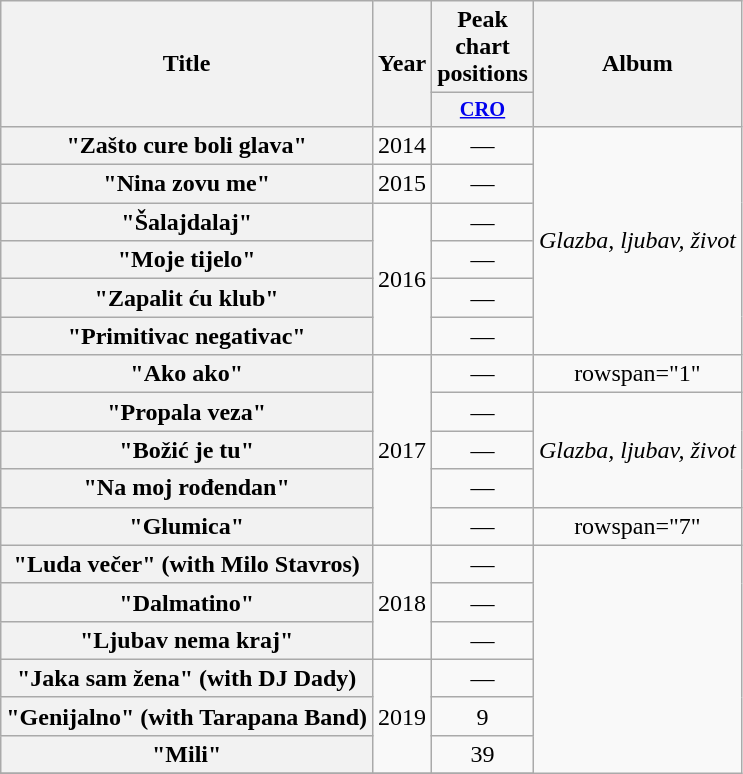<table class="wikitable plainrowheaders" style="text-align:center;">
<tr>
<th scope="col" rowspan="2">Title</th>
<th scope="col" rowspan="2">Year</th>
<th scope="col" colspan="1">Peak chart positions</th>
<th scope="col" rowspan="2">Album</th>
</tr>
<tr>
<th scope="col" style="width:3em; font-size:85%;"><a href='#'>CRO</a><br></th>
</tr>
<tr>
<th scope="row">"Zašto cure boli glava"</th>
<td rowspan="1">2014</td>
<td>—</td>
<td rowspan="6"><em>Glazba, ljubav, život</em></td>
</tr>
<tr>
<th scope="row">"Nina zovu me"</th>
<td rowspan="1">2015</td>
<td>—</td>
</tr>
<tr>
<th scope="row">"Šalajdalaj"</th>
<td rowspan="4">2016</td>
<td>—</td>
</tr>
<tr>
<th scope="row">"Moje tijelo"</th>
<td>—</td>
</tr>
<tr>
<th scope="row">"Zapalit ću klub"</th>
<td>—</td>
</tr>
<tr>
<th scope="row">"Primitivac negativac"</th>
<td>—</td>
</tr>
<tr>
<th scope="row">"Ako ako"</th>
<td rowspan="5">2017</td>
<td>—</td>
<td>rowspan="1" </td>
</tr>
<tr>
<th scope="row">"Propala veza"</th>
<td>—</td>
<td rowspan="3"><em>Glazba, ljubav, život</em></td>
</tr>
<tr>
<th scope="row">"Božić je tu"</th>
<td>—</td>
</tr>
<tr>
<th scope="row">"Na moj rođendan"</th>
<td>—</td>
</tr>
<tr>
<th scope="row">"Glumica"</th>
<td>—</td>
<td>rowspan="7" </td>
</tr>
<tr>
<th scope="row">"Luda večer" <span>(with Milo Stavros)</span></th>
<td rowspan="3">2018</td>
<td>—</td>
</tr>
<tr>
<th scope="row">"Dalmatino"</th>
<td>—</td>
</tr>
<tr>
<th scope="row">"Ljubav nema kraj"</th>
<td>—</td>
</tr>
<tr>
<th scope="row">"Jaka sam žena" <span>(with DJ Dady)</span></th>
<td rowspan="3">2019</td>
<td>—</td>
</tr>
<tr>
<th scope="row">"Genijalno" <span>(with Tarapana Band)</span></th>
<td>9</td>
</tr>
<tr>
<th scope="row">"Mili"</th>
<td>39</td>
</tr>
<tr>
</tr>
</table>
